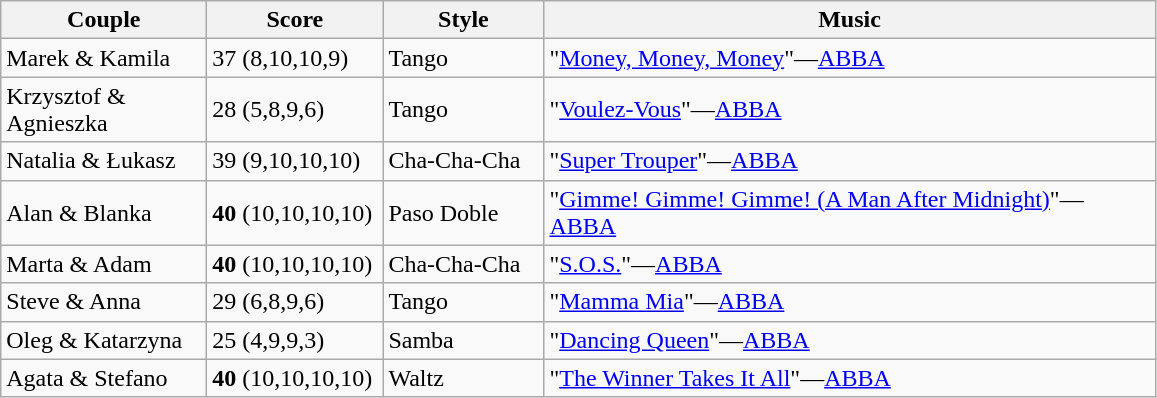<table class="wikitable">
<tr>
<th width="130">Couple</th>
<th width="110">Score</th>
<th width="100">Style</th>
<th width="400">Music</th>
</tr>
<tr>
<td>Marek & Kamila</td>
<td>37 (8,10,10,9)</td>
<td>Tango</td>
<td>"<a href='#'>Money, Money, Money</a>"—<a href='#'>ABBA</a></td>
</tr>
<tr>
<td>Krzysztof & Agnieszka</td>
<td>28 (5,8,9,6)</td>
<td>Tango</td>
<td>"<a href='#'>Voulez-Vous</a>"—<a href='#'>ABBA</a></td>
</tr>
<tr>
<td>Natalia & Łukasz</td>
<td>39 (9,10,10,10)</td>
<td>Cha-Cha-Cha</td>
<td>"<a href='#'>Super Trouper</a>"—<a href='#'>ABBA</a></td>
</tr>
<tr>
<td>Alan & Blanka</td>
<td><strong>40</strong> (10,10,10,10)</td>
<td>Paso Doble</td>
<td>"<a href='#'>Gimme! Gimme! Gimme! (A Man After Midnight)</a>"—<a href='#'>ABBA</a></td>
</tr>
<tr>
<td>Marta & Adam</td>
<td><strong>40</strong> (10,10,10,10)</td>
<td>Cha-Cha-Cha</td>
<td>"<a href='#'>S.O.S.</a>"—<a href='#'>ABBA</a></td>
</tr>
<tr>
<td>Steve & Anna</td>
<td>29 (6,8,9,6)</td>
<td>Tango</td>
<td>"<a href='#'>Mamma Mia</a>"—<a href='#'>ABBA</a></td>
</tr>
<tr>
<td>Oleg & Katarzyna</td>
<td>25 (4,9,9,3)</td>
<td>Samba</td>
<td>"<a href='#'>Dancing Queen</a>"—<a href='#'>ABBA</a></td>
</tr>
<tr>
<td>Agata & Stefano</td>
<td><strong>40</strong> (10,10,10,10)</td>
<td>Waltz</td>
<td>"<a href='#'>The Winner Takes It All</a>"—<a href='#'>ABBA</a></td>
</tr>
</table>
